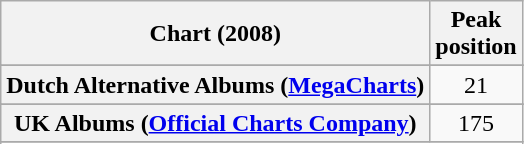<table class="wikitable plainrowheaders sortable" style="text-align:center">
<tr>
<th scope="col">Chart (2008)</th>
<th scope="col">Peak<br>position</th>
</tr>
<tr>
</tr>
<tr>
<th scope="row">Dutch Alternative Albums (<a href='#'>MegaCharts</a>)</th>
<td>21</td>
</tr>
<tr>
</tr>
<tr>
</tr>
<tr>
</tr>
<tr>
</tr>
<tr>
<th scope="row">UK Albums (<a href='#'>Official Charts Company</a>)</th>
<td>175</td>
</tr>
<tr>
</tr>
<tr>
</tr>
<tr>
</tr>
<tr>
</tr>
</table>
